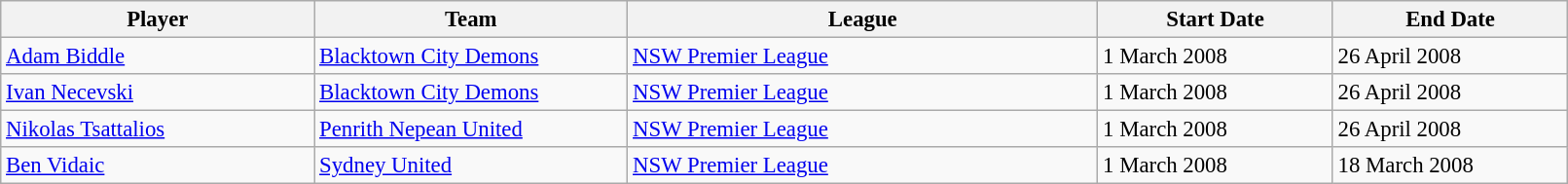<table class="wikitable" style="text-align:center; font-size:95%;width:85%; text-align:left">
<tr>
<th width=20%>Player</th>
<th width=20%>Team</th>
<th width=30%>League</th>
<th width=15%>Start Date</th>
<th width=15%>End Date</th>
</tr>
<tr>
<td> <a href='#'>Adam Biddle</a></td>
<td><a href='#'>Blacktown City Demons</a></td>
<td> <a href='#'>NSW Premier League</a></td>
<td>1 March 2008</td>
<td>26 April 2008</td>
</tr>
<tr>
<td> <a href='#'>Ivan Necevski</a></td>
<td><a href='#'>Blacktown City Demons</a></td>
<td> <a href='#'>NSW Premier League</a></td>
<td>1 March 2008</td>
<td>26 April 2008</td>
</tr>
<tr>
<td> <a href='#'>Nikolas Tsattalios</a></td>
<td><a href='#'>Penrith Nepean United</a></td>
<td> <a href='#'>NSW Premier League</a></td>
<td>1 March 2008</td>
<td>26 April 2008</td>
</tr>
<tr>
<td> <a href='#'>Ben Vidaic</a></td>
<td><a href='#'>Sydney United</a> </td>
<td> <a href='#'>NSW Premier League</a></td>
<td>1 March 2008</td>
<td>18 March 2008</td>
</tr>
</table>
